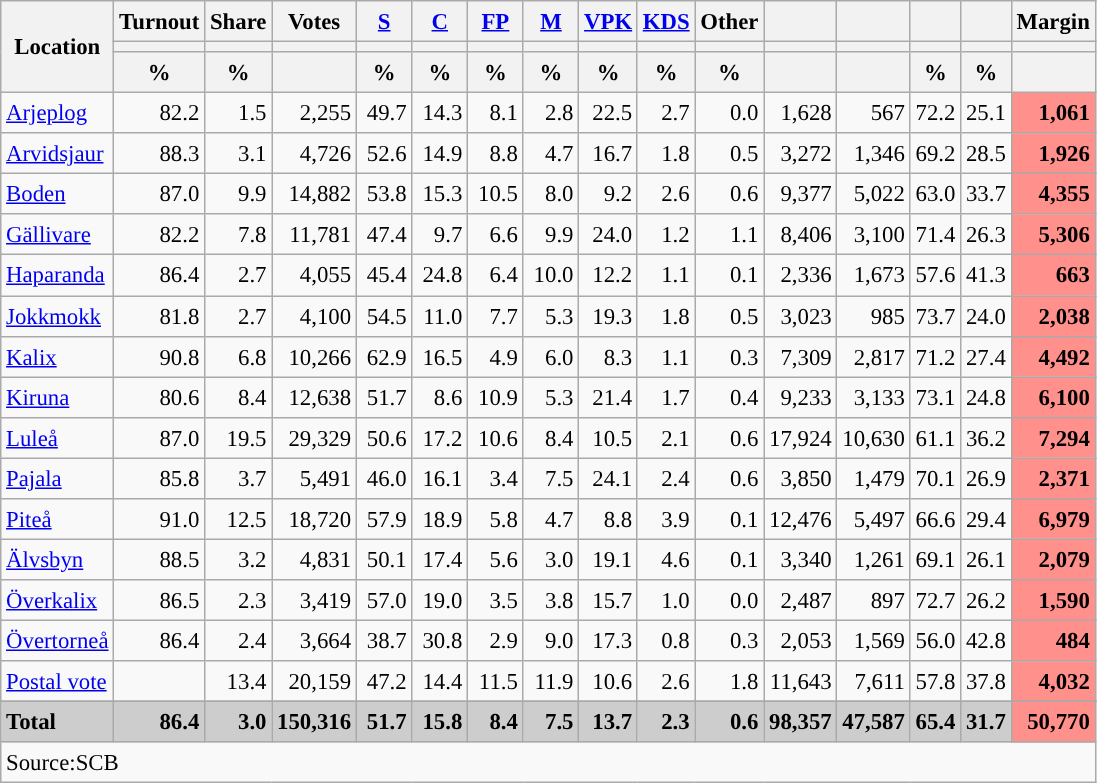<table class="wikitable sortable" style="text-align:right; font-size:95%; line-height:20px;">
<tr>
<th rowspan="3">Location</th>
<th>Turnout</th>
<th>Share</th>
<th>Votes</th>
<th width="30px" class="unsortable"><a href='#'>S</a></th>
<th width="30px" class="unsortable"><a href='#'>C</a></th>
<th width="30px" class="unsortable"><a href='#'>FP</a></th>
<th width="30px" class="unsortable"><a href='#'>M</a></th>
<th width="30px" class="unsortable"><a href='#'>VPK</a></th>
<th width="30px" class="unsortable"><a href='#'>KDS</a></th>
<th width="30px" class="unsortable">Other</th>
<th></th>
<th></th>
<th></th>
<th></th>
<th>Margin</th>
</tr>
<tr>
<th></th>
<th></th>
<th></th>
<th style="background:"></th>
<th style="background:"></th>
<th style="background:"></th>
<th style="background:"></th>
<th style="background:"></th>
<th style="background:"></th>
<th style="background:"></th>
<th style="background:"></th>
<th style="background:"></th>
<th style="background:"></th>
<th style="background:"></th>
<th></th>
</tr>
<tr>
<th data-sort-type="number">%</th>
<th data-sort-type="number">%</th>
<th></th>
<th data-sort-type="number">%</th>
<th data-sort-type="number">%</th>
<th data-sort-type="number">%</th>
<th data-sort-type="number">%</th>
<th data-sort-type="number">%</th>
<th data-sort-type="number">%</th>
<th data-sort-type="number">%</th>
<th data-sort-type="number"></th>
<th data-sort-type="number"></th>
<th data-sort-type="number">%</th>
<th data-sort-type="number">%</th>
<th data-sort-type="number"></th>
</tr>
<tr>
<td align=left><a href='#'>Arjeplog</a></td>
<td>82.2</td>
<td>1.5</td>
<td>2,255</td>
<td>49.7</td>
<td>14.3</td>
<td>8.1</td>
<td>2.8</td>
<td>22.5</td>
<td>2.7</td>
<td>0.0</td>
<td>1,628</td>
<td>567</td>
<td>72.2</td>
<td>25.1</td>
<td bgcolor=#ff908c><strong>1,061</strong></td>
</tr>
<tr>
<td align=left><a href='#'>Arvidsjaur</a></td>
<td>88.3</td>
<td>3.1</td>
<td>4,726</td>
<td>52.6</td>
<td>14.9</td>
<td>8.8</td>
<td>4.7</td>
<td>16.7</td>
<td>1.8</td>
<td>0.5</td>
<td>3,272</td>
<td>1,346</td>
<td>69.2</td>
<td>28.5</td>
<td bgcolor=#ff908c><strong>1,926</strong></td>
</tr>
<tr>
<td align=left><a href='#'>Boden</a></td>
<td>87.0</td>
<td>9.9</td>
<td>14,882</td>
<td>53.8</td>
<td>15.3</td>
<td>10.5</td>
<td>8.0</td>
<td>9.2</td>
<td>2.6</td>
<td>0.6</td>
<td>9,377</td>
<td>5,022</td>
<td>63.0</td>
<td>33.7</td>
<td bgcolor=#ff908c><strong>4,355</strong></td>
</tr>
<tr>
<td align=left><a href='#'>Gällivare</a></td>
<td>82.2</td>
<td>7.8</td>
<td>11,781</td>
<td>47.4</td>
<td>9.7</td>
<td>6.6</td>
<td>9.9</td>
<td>24.0</td>
<td>1.2</td>
<td>1.1</td>
<td>8,406</td>
<td>3,100</td>
<td>71.4</td>
<td>26.3</td>
<td bgcolor=#ff908c><strong>5,306</strong></td>
</tr>
<tr>
<td align=left><a href='#'>Haparanda</a></td>
<td>86.4</td>
<td>2.7</td>
<td>4,055</td>
<td>45.4</td>
<td>24.8</td>
<td>6.4</td>
<td>10.0</td>
<td>12.2</td>
<td>1.1</td>
<td>0.1</td>
<td>2,336</td>
<td>1,673</td>
<td>57.6</td>
<td>41.3</td>
<td bgcolor=#ff908c><strong>663</strong></td>
</tr>
<tr>
<td align=left><a href='#'>Jokkmokk</a></td>
<td>81.8</td>
<td>2.7</td>
<td>4,100</td>
<td>54.5</td>
<td>11.0</td>
<td>7.7</td>
<td>5.3</td>
<td>19.3</td>
<td>1.8</td>
<td>0.5</td>
<td>3,023</td>
<td>985</td>
<td>73.7</td>
<td>24.0</td>
<td bgcolor=#ff908c><strong>2,038</strong></td>
</tr>
<tr>
<td align=left><a href='#'>Kalix</a></td>
<td>90.8</td>
<td>6.8</td>
<td>10,266</td>
<td>62.9</td>
<td>16.5</td>
<td>4.9</td>
<td>6.0</td>
<td>8.3</td>
<td>1.1</td>
<td>0.3</td>
<td>7,309</td>
<td>2,817</td>
<td>71.2</td>
<td>27.4</td>
<td bgcolor=#ff908c><strong>4,492</strong></td>
</tr>
<tr>
<td align=left><a href='#'>Kiruna</a></td>
<td>80.6</td>
<td>8.4</td>
<td>12,638</td>
<td>51.7</td>
<td>8.6</td>
<td>10.9</td>
<td>5.3</td>
<td>21.4</td>
<td>1.7</td>
<td>0.4</td>
<td>9,233</td>
<td>3,133</td>
<td>73.1</td>
<td>24.8</td>
<td bgcolor=#ff908c><strong>6,100</strong></td>
</tr>
<tr>
<td align=left><a href='#'>Luleå</a></td>
<td>87.0</td>
<td>19.5</td>
<td>29,329</td>
<td>50.6</td>
<td>17.2</td>
<td>10.6</td>
<td>8.4</td>
<td>10.5</td>
<td>2.1</td>
<td>0.6</td>
<td>17,924</td>
<td>10,630</td>
<td>61.1</td>
<td>36.2</td>
<td bgcolor=#ff908c><strong>7,294</strong></td>
</tr>
<tr>
<td align=left><a href='#'>Pajala</a></td>
<td>85.8</td>
<td>3.7</td>
<td>5,491</td>
<td>46.0</td>
<td>16.1</td>
<td>3.4</td>
<td>7.5</td>
<td>24.1</td>
<td>2.4</td>
<td>0.6</td>
<td>3,850</td>
<td>1,479</td>
<td>70.1</td>
<td>26.9</td>
<td bgcolor=#ff908c><strong>2,371</strong></td>
</tr>
<tr>
<td align=left><a href='#'>Piteå</a></td>
<td>91.0</td>
<td>12.5</td>
<td>18,720</td>
<td>57.9</td>
<td>18.9</td>
<td>5.8</td>
<td>4.7</td>
<td>8.8</td>
<td>3.9</td>
<td>0.1</td>
<td>12,476</td>
<td>5,497</td>
<td>66.6</td>
<td>29.4</td>
<td bgcolor=#ff908c><strong>6,979</strong></td>
</tr>
<tr>
<td align=left><a href='#'>Älvsbyn</a></td>
<td>88.5</td>
<td>3.2</td>
<td>4,831</td>
<td>50.1</td>
<td>17.4</td>
<td>5.6</td>
<td>3.0</td>
<td>19.1</td>
<td>4.6</td>
<td>0.1</td>
<td>3,340</td>
<td>1,261</td>
<td>69.1</td>
<td>26.1</td>
<td bgcolor=#ff908c><strong>2,079</strong></td>
</tr>
<tr>
<td align=left><a href='#'>Överkalix</a></td>
<td>86.5</td>
<td>2.3</td>
<td>3,419</td>
<td>57.0</td>
<td>19.0</td>
<td>3.5</td>
<td>3.8</td>
<td>15.7</td>
<td>1.0</td>
<td>0.0</td>
<td>2,487</td>
<td>897</td>
<td>72.7</td>
<td>26.2</td>
<td bgcolor=#ff908c><strong>1,590</strong></td>
</tr>
<tr>
<td align=left><a href='#'>Övertorneå</a></td>
<td>86.4</td>
<td>2.4</td>
<td>3,664</td>
<td>38.7</td>
<td>30.8</td>
<td>2.9</td>
<td>9.0</td>
<td>17.3</td>
<td>0.8</td>
<td>0.3</td>
<td>2,053</td>
<td>1,569</td>
<td>56.0</td>
<td>42.8</td>
<td bgcolor=#ff908c><strong>484</strong></td>
</tr>
<tr>
<td align=left><a href='#'>Postal vote</a></td>
<td></td>
<td>13.4</td>
<td>20,159</td>
<td>47.2</td>
<td>14.4</td>
<td>11.5</td>
<td>11.9</td>
<td>10.6</td>
<td>2.6</td>
<td>1.8</td>
<td>11,643</td>
<td>7,611</td>
<td>57.8</td>
<td>37.8</td>
<td bgcolor=#ff908c><strong>4,032</strong></td>
</tr>
<tr>
</tr>
<tr style="background:#CDCDCD;">
<td align=left><strong>Total</strong></td>
<td><strong>86.4</strong></td>
<td><strong>3.0</strong></td>
<td><strong>150,316</strong></td>
<td><strong>51.7</strong></td>
<td><strong>15.8</strong></td>
<td><strong>8.4</strong></td>
<td><strong>7.5</strong></td>
<td><strong>13.7</strong></td>
<td><strong>2.3</strong></td>
<td><strong>0.6</strong></td>
<td><strong>98,357</strong></td>
<td><strong>47,587</strong></td>
<td><strong>65.4</strong></td>
<td><strong>31.7</strong></td>
<td bgcolor=#ff908c><strong>50,770</strong></td>
</tr>
<tr>
<td align=left colspan=16>Source:SCB </td>
</tr>
</table>
